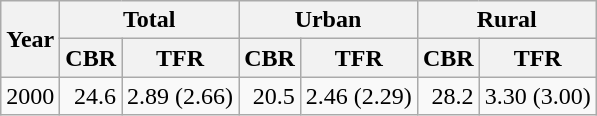<table class="wikitable">
<tr>
<th rowspan=2>Year</th>
<th colspan=2>Total</th>
<th colspan=2>Urban</th>
<th colspan=2>Rural</th>
</tr>
<tr>
<th>CBR</th>
<th>TFR</th>
<th>CBR</th>
<th>TFR</th>
<th>CBR</th>
<th>TFR</th>
</tr>
<tr>
<td>2000</td>
<td style="text-align:right;">24.6</td>
<td style="text-align:right;">2.89 (2.66)</td>
<td style="text-align:right;">20.5</td>
<td style="text-align:right;">2.46 (2.29)</td>
<td style="text-align:right;">28.2</td>
<td style="text-align:right;">3.30 (3.00)</td>
</tr>
</table>
